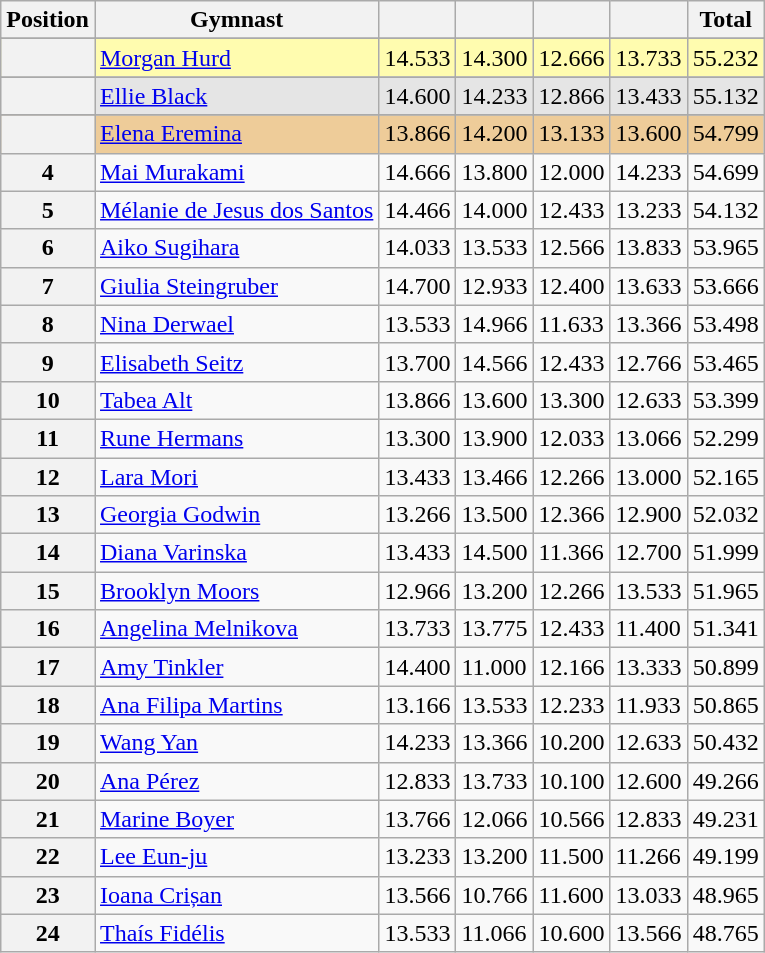<table class="wikitable sortable">
<tr>
<th>Position</th>
<th>Gymnast</th>
<th></th>
<th></th>
<th></th>
<th></th>
<th>Total</th>
</tr>
<tr>
</tr>
<tr style="background:#fffcaf;">
<th scope="row" style="text-align:center"></th>
<td> <a href='#'>Morgan Hurd</a></td>
<td>14.533</td>
<td>14.300</td>
<td>12.666</td>
<td>13.733</td>
<td>55.232</td>
</tr>
<tr>
</tr>
<tr style="background:#e5e5e5;">
<th scope="row" style="text-align:center"></th>
<td> <a href='#'>Ellie Black</a></td>
<td>14.600</td>
<td>14.233</td>
<td>12.866</td>
<td>13.433</td>
<td>55.132</td>
</tr>
<tr>
</tr>
<tr style="background:#ec9;">
<th scope="row" style="text-align:center"></th>
<td> <a href='#'>Elena Eremina</a></td>
<td>13.866</td>
<td>14.200</td>
<td>13.133</td>
<td>13.600</td>
<td>54.799</td>
</tr>
<tr>
<th>4</th>
<td> <a href='#'>Mai Murakami</a></td>
<td>14.666</td>
<td>13.800</td>
<td>12.000</td>
<td>14.233</td>
<td>54.699</td>
</tr>
<tr>
<th>5</th>
<td> <a href='#'>Mélanie de Jesus dos Santos</a></td>
<td>14.466</td>
<td>14.000</td>
<td>12.433</td>
<td>13.233</td>
<td>54.132</td>
</tr>
<tr>
<th>6</th>
<td> <a href='#'>Aiko Sugihara</a></td>
<td>14.033</td>
<td>13.533</td>
<td>12.566</td>
<td>13.833</td>
<td>53.965</td>
</tr>
<tr>
<th>7</th>
<td> <a href='#'>Giulia Steingruber</a></td>
<td>14.700</td>
<td>12.933</td>
<td>12.400</td>
<td>13.633</td>
<td>53.666</td>
</tr>
<tr>
<th>8</th>
<td> <a href='#'>Nina Derwael</a></td>
<td>13.533</td>
<td>14.966</td>
<td>11.633</td>
<td>13.366</td>
<td>53.498</td>
</tr>
<tr>
<th>9</th>
<td> <a href='#'>Elisabeth Seitz</a></td>
<td>13.700</td>
<td>14.566</td>
<td>12.433</td>
<td>12.766</td>
<td>53.465</td>
</tr>
<tr>
<th>10</th>
<td> <a href='#'>Tabea Alt</a></td>
<td>13.866</td>
<td>13.600</td>
<td>13.300</td>
<td>12.633</td>
<td>53.399</td>
</tr>
<tr>
<th>11</th>
<td> <a href='#'>Rune Hermans</a></td>
<td>13.300</td>
<td>13.900</td>
<td>12.033</td>
<td>13.066</td>
<td>52.299</td>
</tr>
<tr>
<th>12</th>
<td> <a href='#'>Lara Mori</a></td>
<td>13.433</td>
<td>13.466</td>
<td>12.266</td>
<td>13.000</td>
<td>52.165</td>
</tr>
<tr>
<th>13</th>
<td> <a href='#'>Georgia Godwin</a></td>
<td>13.266</td>
<td>13.500</td>
<td>12.366</td>
<td>12.900</td>
<td>52.032</td>
</tr>
<tr>
<th>14</th>
<td> <a href='#'>Diana Varinska</a></td>
<td>13.433</td>
<td>14.500</td>
<td>11.366</td>
<td>12.700</td>
<td>51.999</td>
</tr>
<tr>
<th>15</th>
<td> <a href='#'>Brooklyn Moors</a></td>
<td>12.966</td>
<td>13.200</td>
<td>12.266</td>
<td>13.533</td>
<td>51.965</td>
</tr>
<tr>
<th>16</th>
<td> <a href='#'>Angelina Melnikova</a></td>
<td>13.733</td>
<td>13.775</td>
<td>12.433</td>
<td>11.400</td>
<td>51.341</td>
</tr>
<tr>
<th>17</th>
<td> <a href='#'>Amy Tinkler</a></td>
<td>14.400</td>
<td>11.000</td>
<td>12.166</td>
<td>13.333</td>
<td>50.899</td>
</tr>
<tr>
<th>18</th>
<td> <a href='#'>Ana Filipa Martins</a></td>
<td>13.166</td>
<td>13.533</td>
<td>12.233</td>
<td>11.933</td>
<td>50.865</td>
</tr>
<tr>
<th>19</th>
<td> <a href='#'>Wang Yan</a></td>
<td>14.233</td>
<td>13.366</td>
<td>10.200</td>
<td>12.633</td>
<td>50.432</td>
</tr>
<tr>
<th>20</th>
<td> <a href='#'>Ana Pérez</a></td>
<td>12.833</td>
<td>13.733</td>
<td>10.100</td>
<td>12.600</td>
<td>49.266</td>
</tr>
<tr>
<th>21</th>
<td> <a href='#'>Marine Boyer</a></td>
<td>13.766</td>
<td>12.066</td>
<td>10.566</td>
<td>12.833</td>
<td>49.231</td>
</tr>
<tr>
<th>22</th>
<td> <a href='#'>Lee Eun-ju</a></td>
<td>13.233</td>
<td>13.200</td>
<td>11.500</td>
<td>11.266</td>
<td>49.199</td>
</tr>
<tr>
<th>23</th>
<td> <a href='#'>Ioana Crișan</a></td>
<td>13.566</td>
<td>10.766</td>
<td>11.600</td>
<td>13.033</td>
<td>48.965</td>
</tr>
<tr>
<th>24</th>
<td> <a href='#'>Thaís Fidélis</a></td>
<td>13.533</td>
<td>11.066</td>
<td>10.600</td>
<td>13.566</td>
<td>48.765</td>
</tr>
</table>
